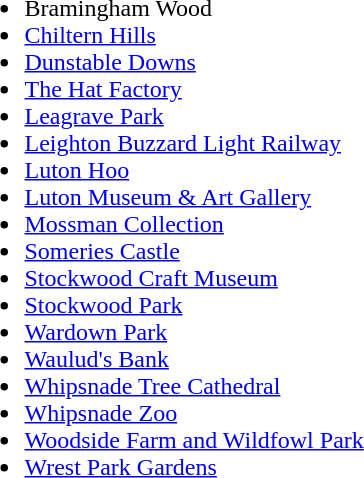<table>
<tr>
<td valign="top"><br><ul><li> Bramingham Wood</li><li> <a href='#'>Chiltern Hills</a></li><li> <a href='#'>Dunstable Downs</a></li><li><a href='#'>The Hat Factory</a></li><li> <a href='#'>Leagrave Park</a></li><li> <a href='#'>Leighton Buzzard Light Railway</a></li><li> <a href='#'>Luton Hoo</a></li><li> <a href='#'>Luton Museum & Art Gallery</a></li><li> <a href='#'>Mossman Collection</a></li><li> <a href='#'>Someries Castle</a></li><li> <a href='#'>Stockwood Craft Museum</a></li><li> <a href='#'>Stockwood Park</a></li><li> <a href='#'>Wardown Park</a></li><li> <a href='#'>Waulud's Bank</a></li><li> <a href='#'>Whipsnade Tree Cathedral</a></li><li> <a href='#'>Whipsnade Zoo</a></li><li><a href='#'>Woodside Farm and Wildfowl Park</a></li><li> <a href='#'>Wrest Park Gardens</a></li></ul></td>
</tr>
</table>
